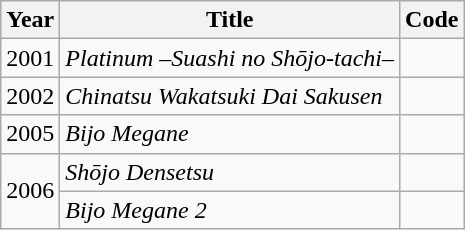<table class="wikitable">
<tr>
<th>Year</th>
<th>Title</th>
<th>Code</th>
</tr>
<tr>
<td>2001</td>
<td><em>Platinum –Suashi no Shōjo-tachi–</em></td>
<td></td>
</tr>
<tr>
<td>2002</td>
<td><em>Chinatsu Wakatsuki Dai Sakusen</em></td>
<td></td>
</tr>
<tr>
<td>2005</td>
<td><em>Bijo Megane</em></td>
<td></td>
</tr>
<tr>
<td rowspan="2">2006</td>
<td><em>Shōjo Densetsu</em></td>
<td></td>
</tr>
<tr>
<td><em>Bijo Megane 2</em></td>
<td></td>
</tr>
</table>
